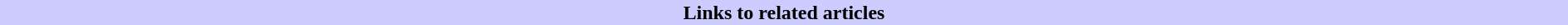<table class="toccolours collapsible collapsed" width=100% align="center">
<tr>
<th style="background:#ccccff;">Links to related articles</th>
</tr>
<tr>
<td><br>









</td>
</tr>
</table>
